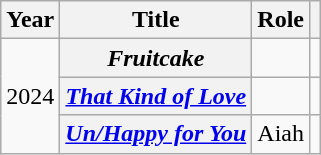<table class="wikitable sortable plainrowheaders">
<tr>
<th scope="col">Year</th>
<th scope="col">Title</th>
<th scope="col">Role</th>
<th scope="col" class="unsortable"></th>
</tr>
<tr>
<td rowspan="3">2024</td>
<th scope="row"><em>Fruitcake</em></th>
<td></td>
<td></td>
</tr>
<tr>
<th scope="rowgroup"><em><a href='#'>That Kind of Love</a></em></th>
<td></td>
<td></td>
</tr>
<tr>
<th scope="rowgroup"><em><a href='#'>Un/Happy for You</a></em></th>
<td>Aiah</td>
<td></td>
</tr>
</table>
